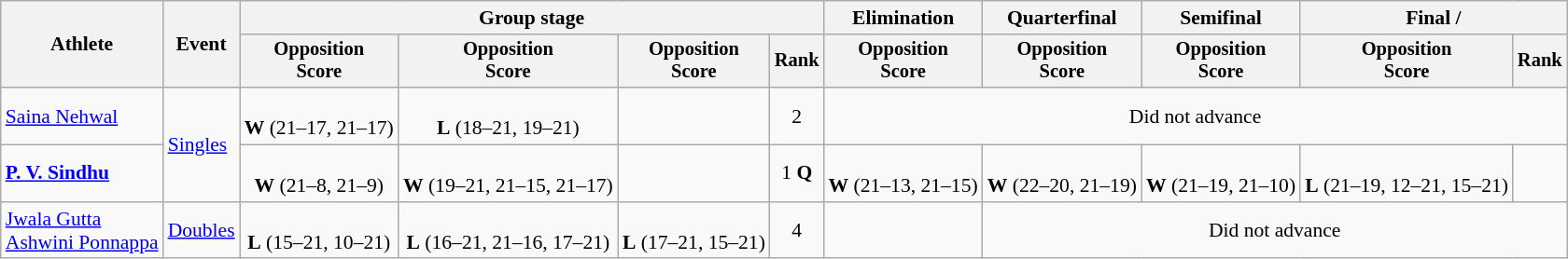<table class="wikitable" style="font-size:90%">
<tr>
<th rowspan=2>Athlete</th>
<th rowspan=2>Event</th>
<th colspan=4>Group stage</th>
<th>Elimination</th>
<th>Quarterfinal</th>
<th>Semifinal</th>
<th colspan=2>Final / </th>
</tr>
<tr style="font-size:95%">
<th>Opposition<br>Score</th>
<th>Opposition<br>Score</th>
<th>Opposition<br>Score</th>
<th>Rank</th>
<th>Opposition<br>Score</th>
<th>Opposition<br>Score</th>
<th>Opposition<br>Score</th>
<th>Opposition<br>Score</th>
<th>Rank</th>
</tr>
<tr align="center">
<td align=left><a href='#'>Saina Nehwal</a></td>
<td align=left rowspan=2><a href='#'>Singles</a></td>
<td><br><strong>W</strong> (21–17, 21–17)</td>
<td><br><strong>L</strong> (18–21, 19–21)</td>
<td></td>
<td>2</td>
<td colspan="5">Did not advance</td>
</tr>
<tr align=center>
<td align=left><strong><a href='#'>P. V. Sindhu</a></strong></td>
<td><br><strong>W</strong> (21–8, 21–9)</td>
<td><br><strong>W</strong> (19–21, 21–15, 21–17)</td>
<td></td>
<td>1 <strong>Q</strong></td>
<td><br><strong>W</strong> (21–13, 21–15)</td>
<td><br><strong>W</strong> (22–20, 21–19)</td>
<td><br><strong>W</strong> (21–19, 21–10)</td>
<td><br><strong>L</strong> (21–19, 12–21, 15–21)</td>
<td></td>
</tr>
<tr align=center>
<td align=left><a href='#'>Jwala Gutta</a><br><a href='#'>Ashwini Ponnappa</a></td>
<td align=left><a href='#'>Doubles</a></td>
<td><br><strong>L</strong> (15–21, 10–21)</td>
<td><br><strong>L</strong> (16–21, 21–16, 17–21)</td>
<td><br><strong>L</strong> (17–21, 15–21)</td>
<td>4</td>
<td></td>
<td colspan="4">Did not advance</td>
</tr>
</table>
